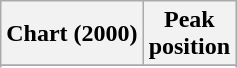<table class="wikitable">
<tr>
<th>Chart (2000)</th>
<th>Peak<br>position</th>
</tr>
<tr>
</tr>
<tr>
</tr>
</table>
